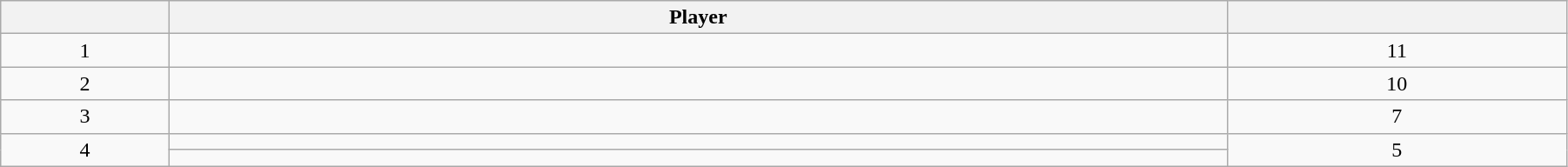<table class="wikitable sortable plainrowheaders" style="width:95%;">
<tr>
<th style="width:2em;"></th>
<th style="width:15em;">Player</th>
<th style="width:4.5em;"></th>
</tr>
<tr>
<td align=center>1</td>
<td align=left> </td>
<td align=center>11</td>
</tr>
<tr>
<td align=center>2</td>
<td align=left> </td>
<td align=center>10</td>
</tr>
<tr>
<td align=center>3</td>
<td align=left> </td>
<td align=center>7</td>
</tr>
<tr>
<td align=center rowspan="2">4</td>
<td align=left> </td>
<td align=center rowspan="2">5</td>
</tr>
<tr>
<td align=left> </td>
</tr>
</table>
